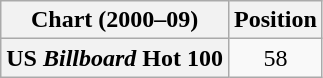<table class="wikitable plainrowheaders" style="text-align:center">
<tr>
<th>Chart (2000–09)</th>
<th>Position</th>
</tr>
<tr>
<th scope="row">US <em>Billboard</em> Hot 100</th>
<td align="center">58</td>
</tr>
</table>
